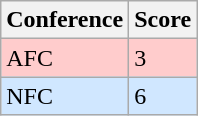<table class="wikitable">
<tr>
<th>Conference</th>
<th>Score</th>
</tr>
<tr>
<td style="background:#FFCCCC">AFC</td>
<td style="background:#FFCCCC">3</td>
</tr>
<tr>
<td style="background:#D0E7FF">NFC</td>
<td style="background:#D0E7FF">6</td>
</tr>
</table>
